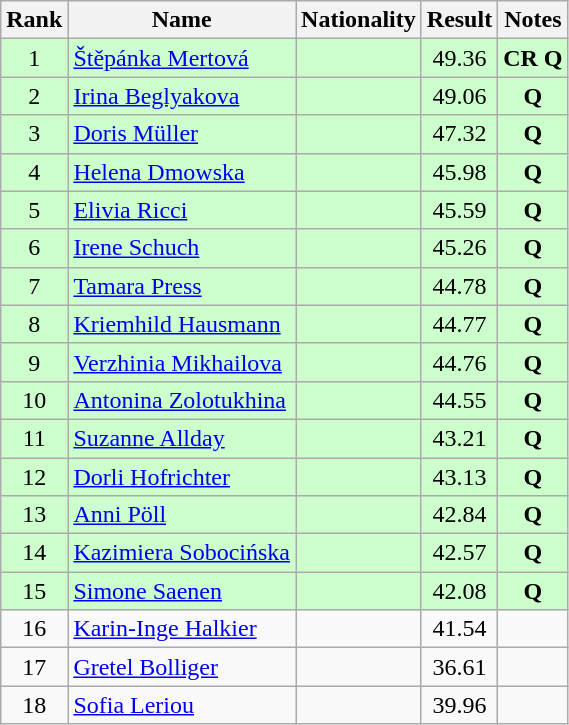<table class="wikitable sortable" style="text-align:center">
<tr>
<th>Rank</th>
<th>Name</th>
<th>Nationality</th>
<th>Result</th>
<th>Notes</th>
</tr>
<tr bgcolor=ccffcc>
<td>1</td>
<td align=left><a href='#'>Štěpánka Mertová</a></td>
<td align=left></td>
<td>49.36</td>
<td><strong>CR Q</strong></td>
</tr>
<tr bgcolor=ccffcc>
<td>2</td>
<td align=left><a href='#'>Irina Beglyakova</a></td>
<td align=left></td>
<td>49.06</td>
<td><strong>Q</strong></td>
</tr>
<tr bgcolor=ccffcc>
<td>3</td>
<td align=left><a href='#'>Doris Müller</a></td>
<td align=left></td>
<td>47.32</td>
<td><strong>Q</strong></td>
</tr>
<tr bgcolor=ccffcc>
<td>4</td>
<td align=left><a href='#'>Helena Dmowska</a></td>
<td align=left></td>
<td>45.98</td>
<td><strong>Q</strong></td>
</tr>
<tr bgcolor=ccffcc>
<td>5</td>
<td align=left><a href='#'>Elivia Ricci</a></td>
<td align=left></td>
<td>45.59</td>
<td><strong>Q</strong></td>
</tr>
<tr bgcolor=ccffcc>
<td>6</td>
<td align=left><a href='#'>Irene Schuch</a></td>
<td align=left></td>
<td>45.26</td>
<td><strong>Q</strong></td>
</tr>
<tr bgcolor=ccffcc>
<td>7</td>
<td align=left><a href='#'>Tamara Press</a></td>
<td align=left></td>
<td>44.78</td>
<td><strong>Q</strong></td>
</tr>
<tr bgcolor=ccffcc>
<td>8</td>
<td align=left><a href='#'>Kriemhild Hausmann</a></td>
<td align=left></td>
<td>44.77</td>
<td><strong>Q</strong></td>
</tr>
<tr bgcolor=ccffcc>
<td>9</td>
<td align=left><a href='#'>Verzhinia Mikhailova</a></td>
<td align=left></td>
<td>44.76</td>
<td><strong>Q</strong></td>
</tr>
<tr bgcolor=ccffcc>
<td>10</td>
<td align=left><a href='#'>Antonina Zolotukhina</a></td>
<td align=left></td>
<td>44.55</td>
<td><strong>Q</strong></td>
</tr>
<tr bgcolor=ccffcc>
<td>11</td>
<td align=left><a href='#'>Suzanne Allday</a></td>
<td align=left></td>
<td>43.21</td>
<td><strong>Q</strong></td>
</tr>
<tr bgcolor=ccffcc>
<td>12</td>
<td align=left><a href='#'>Dorli Hofrichter</a></td>
<td align=left></td>
<td>43.13</td>
<td><strong>Q</strong></td>
</tr>
<tr bgcolor=ccffcc>
<td>13</td>
<td align=left><a href='#'>Anni Pöll</a></td>
<td align=left></td>
<td>42.84</td>
<td><strong>Q</strong></td>
</tr>
<tr bgcolor=ccffcc>
<td>14</td>
<td align=left><a href='#'>Kazimiera Sobocińska</a></td>
<td align=left></td>
<td>42.57</td>
<td><strong>Q</strong></td>
</tr>
<tr bgcolor=ccffcc>
<td>15</td>
<td align=left><a href='#'>Simone Saenen</a></td>
<td align=left></td>
<td>42.08</td>
<td><strong>Q</strong></td>
</tr>
<tr>
<td>16</td>
<td align=left><a href='#'>Karin-Inge Halkier</a></td>
<td align=left></td>
<td>41.54</td>
<td></td>
</tr>
<tr>
<td>17</td>
<td align=left><a href='#'>Gretel Bolliger</a></td>
<td align=left></td>
<td>36.61</td>
<td></td>
</tr>
<tr>
<td>18</td>
<td align=left><a href='#'>Sofia Leriou</a></td>
<td align=left></td>
<td>39.96</td>
<td></td>
</tr>
</table>
